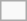<table class="infobox">
<tr>
<td></td>
<td></td>
</tr>
</table>
